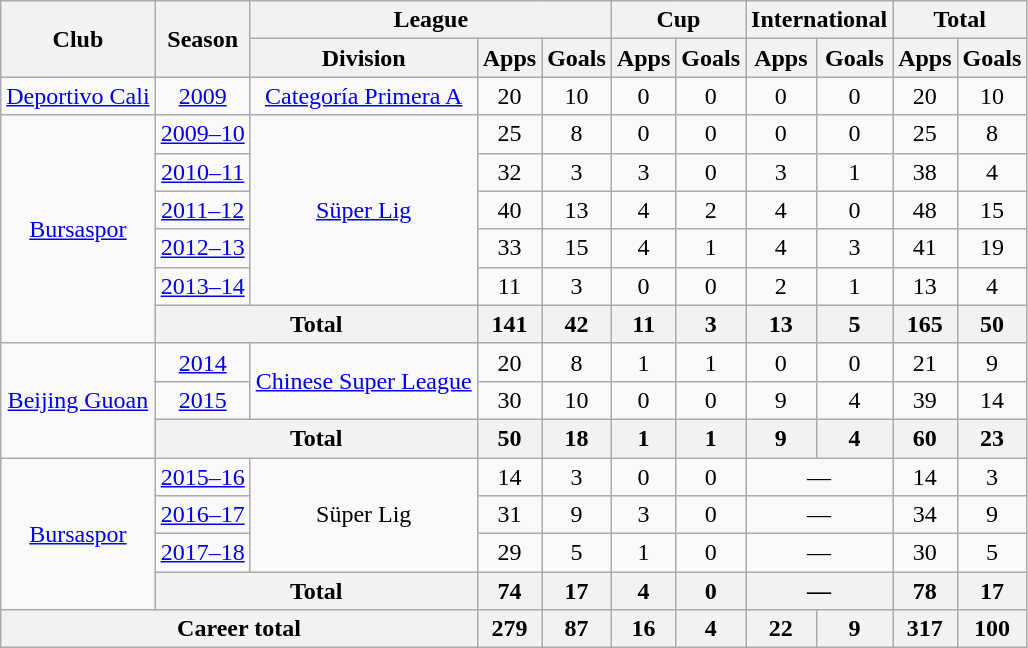<table class="wikitable" style="text-align: center;">
<tr>
<th rowspan="2">Club</th>
<th rowspan="2">Season</th>
<th colspan="3">League</th>
<th colspan="2">Cup</th>
<th colspan="2">International</th>
<th colspan="2">Total</th>
</tr>
<tr>
<th>Division</th>
<th>Apps</th>
<th>Goals</th>
<th>Apps</th>
<th>Goals</th>
<th>Apps</th>
<th>Goals</th>
<th>Apps</th>
<th>Goals</th>
</tr>
<tr>
<td rowspan="1" valign="center"><a href='#'>Deportivo Cali</a></td>
<td><a href='#'>2009</a></td>
<td><a href='#'>Categoría Primera A</a></td>
<td>20</td>
<td>10</td>
<td>0</td>
<td>0</td>
<td>0</td>
<td>0</td>
<td>20</td>
<td>10</td>
</tr>
<tr>
<td rowspan="6"><a href='#'>Bursaspor</a></td>
<td><a href='#'>2009–10</a></td>
<td rowspan="5"><a href='#'>Süper Lig</a></td>
<td>25</td>
<td>8</td>
<td>0</td>
<td>0</td>
<td>0</td>
<td>0</td>
<td>25</td>
<td>8</td>
</tr>
<tr>
<td><a href='#'>2010–11</a></td>
<td>32</td>
<td>3</td>
<td>3</td>
<td>0</td>
<td>3</td>
<td>1</td>
<td>38</td>
<td>4</td>
</tr>
<tr>
<td><a href='#'>2011–12</a></td>
<td>40</td>
<td>13</td>
<td>4</td>
<td>2</td>
<td>4</td>
<td>0</td>
<td>48</td>
<td>15</td>
</tr>
<tr>
<td><a href='#'>2012–13</a></td>
<td>33</td>
<td>15</td>
<td>4</td>
<td>1</td>
<td>4</td>
<td>3</td>
<td>41</td>
<td>19</td>
</tr>
<tr>
<td><a href='#'>2013–14</a></td>
<td>11</td>
<td>3</td>
<td>0</td>
<td>0</td>
<td>2</td>
<td>1</td>
<td>13</td>
<td>4</td>
</tr>
<tr>
<th colspan="2">Total</th>
<th>141</th>
<th>42</th>
<th>11</th>
<th>3</th>
<th>13</th>
<th>5</th>
<th>165</th>
<th>50</th>
</tr>
<tr>
<td rowspan="3" valign="center"><a href='#'>Beijing Guoan</a></td>
<td><a href='#'>2014</a></td>
<td rowspan="2" valign="center"><a href='#'>Chinese Super League</a></td>
<td>20</td>
<td>8</td>
<td>1</td>
<td>1</td>
<td>0</td>
<td>0</td>
<td>21</td>
<td>9</td>
</tr>
<tr>
<td><a href='#'>2015</a></td>
<td>30</td>
<td>10</td>
<td>0</td>
<td>0</td>
<td>9</td>
<td>4</td>
<td>39</td>
<td>14</td>
</tr>
<tr>
<th colspan="2">Total</th>
<th>50</th>
<th>18</th>
<th>1</th>
<th>1</th>
<th>9</th>
<th>4</th>
<th>60</th>
<th>23</th>
</tr>
<tr>
<td rowspan="4"><a href='#'>Bursaspor</a></td>
<td><a href='#'>2015–16</a></td>
<td rowspan="3">Süper Lig</td>
<td>14</td>
<td>3</td>
<td>0</td>
<td>0</td>
<td colspan="2">—</td>
<td>14</td>
<td>3</td>
</tr>
<tr>
<td><a href='#'>2016–17</a></td>
<td>31</td>
<td>9</td>
<td>3</td>
<td>0</td>
<td colspan="2">—</td>
<td>34</td>
<td>9</td>
</tr>
<tr>
<td><a href='#'>2017–18</a></td>
<td>29</td>
<td>5</td>
<td>1</td>
<td>0</td>
<td colspan="2">—</td>
<td>30</td>
<td>5</td>
</tr>
<tr>
<th colspan="2">Total</th>
<th>74</th>
<th>17</th>
<th>4</th>
<th>0</th>
<th colspan="2">—</th>
<th>78</th>
<th>17</th>
</tr>
<tr>
<th colspan="3">Career total</th>
<th>279</th>
<th>87</th>
<th>16</th>
<th>4</th>
<th>22</th>
<th>9</th>
<th>317</th>
<th>100</th>
</tr>
</table>
